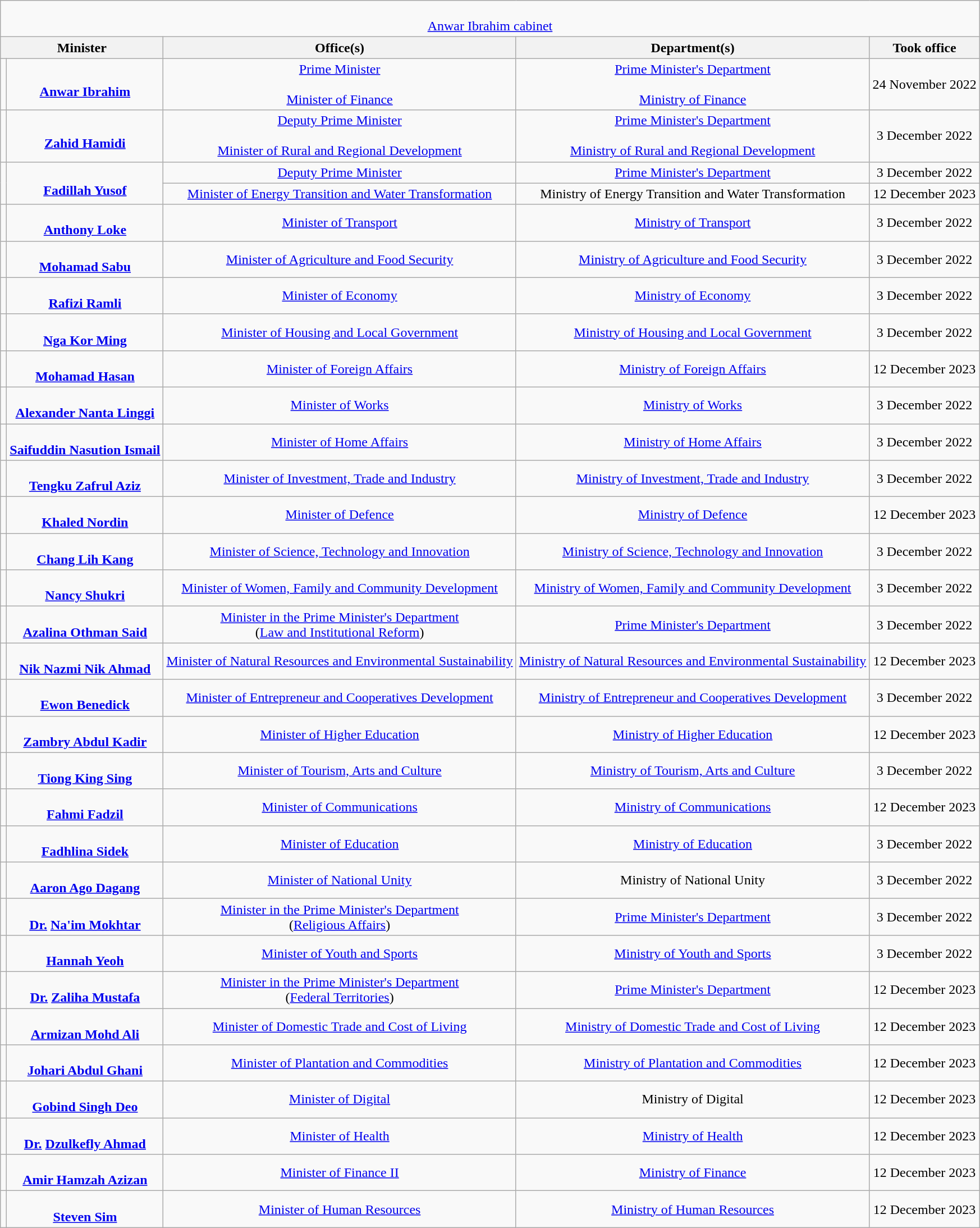<table class="wikitable" style="text-align:center">
<tr>
<td colspan=5><br><a href='#'>Anwar Ibrahim cabinet</a></td>
</tr>
<tr>
<th colspan=2 scope="col">Minister</th>
<th>Office(s)</th>
<th>Department(s)</th>
<th>Took office</th>
</tr>
<tr>
<td></td>
<td scope="row"><br><strong><a href='#'>Anwar Ibrahim</a></strong><br></td>
<td><a href='#'>Prime Minister</a><br><br><a href='#'>Minister of Finance</a></td>
<td><a href='#'>Prime Minister's Department</a><br><br><a href='#'>Ministry of Finance</a></td>
<td>24 November 2022</td>
</tr>
<tr>
<td></td>
<td scope="row"><br><strong><a href='#'>Zahid Hamidi</a></strong><br></td>
<td><a href='#'>Deputy Prime Minister</a><br><br><a href='#'>Minister of Rural and Regional Development</a></td>
<td><a href='#'>Prime Minister's Department</a><br><br><a href='#'>Ministry of Rural and Regional Development</a></td>
<td>3 December 2022</td>
</tr>
<tr>
<td rowspan="2"></td>
<td rowspan="2" scope="row"><br><strong><a href='#'>Fadillah Yusof</a></strong><br></td>
<td><a href='#'>Deputy Prime Minister</a></td>
<td><a href='#'>Prime Minister's Department</a></td>
<td>3 December 2022</td>
</tr>
<tr>
<td><a href='#'>Minister of Energy Transition and Water Transformation</a></td>
<td>Ministry of Energy Transition and Water Transformation</td>
<td>12 December 2023</td>
</tr>
<tr>
<td></td>
<td scope="row"><br><strong><a href='#'>Anthony Loke</a></strong><br></td>
<td><a href='#'>Minister of Transport</a></td>
<td><a href='#'>Ministry of Transport</a></td>
<td>3 December 2022</td>
</tr>
<tr>
<td></td>
<td scope="row"><br><strong><a href='#'>Mohamad Sabu</a></strong><br></td>
<td><a href='#'>Minister of Agriculture and Food Security</a></td>
<td><a href='#'>Ministry of Agriculture and Food Security</a></td>
<td>3 December 2022</td>
</tr>
<tr>
<td></td>
<td scope="row"><br><strong><a href='#'>Rafizi Ramli</a></strong><br></td>
<td><a href='#'>Minister of Economy</a></td>
<td><a href='#'>Ministry of Economy</a></td>
<td>3 December 2022</td>
</tr>
<tr>
<td></td>
<td scope="row"><br><strong><a href='#'>Nga Kor Ming</a></strong><br></td>
<td><a href='#'>Minister of Housing and Local Government</a></td>
<td><a href='#'>Ministry of Housing and Local Government</a></td>
<td>3 December 2022</td>
</tr>
<tr>
<td></td>
<td scope="row"><br><strong><a href='#'>Mohamad Hasan</a></strong><br></td>
<td><a href='#'>Minister of Foreign Affairs</a></td>
<td><a href='#'>Ministry of Foreign Affairs</a></td>
<td>12 December 2023</td>
</tr>
<tr>
<td></td>
<td scope="row"><br><strong><a href='#'>Alexander Nanta Linggi</a></strong><br></td>
<td><a href='#'>Minister of Works</a></td>
<td><a href='#'>Ministry of Works</a></td>
<td>3 December 2022</td>
</tr>
<tr>
<td></td>
<td scope="row"><br><strong><a href='#'>Saifuddin Nasution Ismail</a></strong><br></td>
<td><a href='#'>Minister of Home Affairs</a></td>
<td><a href='#'>Ministry of Home Affairs</a></td>
<td>3 December 2022</td>
</tr>
<tr>
<td></td>
<td scope="row"><br><strong><a href='#'>Tengku Zafrul Aziz</a></strong><br></td>
<td><a href='#'>Minister of Investment, Trade and Industry</a></td>
<td><a href='#'>Ministry of Investment, Trade and Industry</a></td>
<td>3 December 2022</td>
</tr>
<tr>
<td></td>
<td scope="row"><br><strong><a href='#'>Khaled Nordin</a></strong><br></td>
<td><a href='#'>Minister of Defence</a></td>
<td><a href='#'>Ministry of Defence</a></td>
<td>12 December 2023</td>
</tr>
<tr>
<td></td>
<td scope="row"><br><strong><a href='#'>Chang Lih Kang</a></strong><br></td>
<td><a href='#'>Minister of Science, Technology and Innovation</a></td>
<td><a href='#'>Ministry of Science, Technology and Innovation</a></td>
<td>3 December 2022</td>
</tr>
<tr>
<td></td>
<td scope="row"><br><strong><a href='#'>Nancy Shukri</a></strong><br></td>
<td><a href='#'>Minister of Women, Family and Community Development</a></td>
<td><a href='#'>Ministry of Women, Family and Community Development</a></td>
<td>3 December 2022</td>
</tr>
<tr>
<td></td>
<td scope="row"><br><strong><a href='#'>Azalina Othman Said</a></strong><br></td>
<td><a href='#'>Minister in the Prime Minister's Department</a><br>(<a href='#'>Law and Institutional Reform</a>)</td>
<td><a href='#'>Prime Minister's Department</a></td>
<td>3 December 2022</td>
</tr>
<tr>
<td></td>
<td scope="row"><br><strong><a href='#'>Nik Nazmi Nik Ahmad</a></strong><br></td>
<td><a href='#'>Minister of Natural Resources and Environmental Sustainability</a></td>
<td><a href='#'>Ministry of Natural Resources and Environmental Sustainability</a></td>
<td>12 December 2023</td>
</tr>
<tr>
<td></td>
<td scope="row"><br><strong><a href='#'>Ewon Benedick</a></strong><br></td>
<td><a href='#'>Minister of Entrepreneur and Cooperatives Development</a></td>
<td><a href='#'>Ministry of Entrepreneur and Cooperatives Development</a></td>
<td>3 December 2022</td>
</tr>
<tr>
<td></td>
<td scope="row"><br><strong><a href='#'>Zambry Abdul Kadir</a></strong><br></td>
<td><a href='#'>Minister of Higher Education</a></td>
<td><a href='#'>Ministry of Higher Education</a></td>
<td>12 December 2023</td>
</tr>
<tr>
<td></td>
<td scope="row"><br><strong><a href='#'>Tiong King Sing</a></strong><br></td>
<td><a href='#'>Minister of Tourism, Arts and Culture</a></td>
<td><a href='#'>Ministry of Tourism, Arts and Culture</a></td>
<td>3 December 2022</td>
</tr>
<tr>
<td></td>
<td scope="row"><br><strong><a href='#'>Fahmi Fadzil</a></strong><br></td>
<td><a href='#'>Minister of Communications</a></td>
<td><a href='#'>Ministry of Communications</a></td>
<td>12 December 2023</td>
</tr>
<tr>
<td></td>
<td scope="row"><br><strong><a href='#'>Fadhlina Sidek</a></strong><br></td>
<td><a href='#'>Minister of Education</a></td>
<td><a href='#'>Ministry of Education</a></td>
<td>3 December 2022</td>
</tr>
<tr>
<td></td>
<td scope="row"><br><strong><a href='#'>Aaron Ago Dagang</a></strong><br></td>
<td><a href='#'>Minister of National Unity</a></td>
<td>Ministry of National Unity</td>
<td>3 December 2022</td>
</tr>
<tr>
<td></td>
<td scope="row"><br><strong><a href='#'>Dr.</a> <a href='#'>Na'im Mokhtar</a></strong><br></td>
<td><a href='#'>Minister in the Prime Minister's Department</a><br>(<a href='#'>Religious Affairs</a>)</td>
<td><a href='#'>Prime Minister's Department</a></td>
<td>3 December 2022</td>
</tr>
<tr>
<td></td>
<td scope="row"><br><strong><a href='#'>Hannah Yeoh</a></strong><br></td>
<td><a href='#'>Minister of Youth and Sports</a></td>
<td><a href='#'>Ministry of Youth and Sports</a></td>
<td>3 December 2022</td>
</tr>
<tr>
<td></td>
<td scope="row"><br><strong><a href='#'>Dr.</a> <a href='#'>Zaliha Mustafa</a></strong><br></td>
<td><a href='#'>Minister in the Prime Minister's Department</a><br>(<a href='#'>Federal Territories</a>)</td>
<td><a href='#'>Prime Minister's Department</a></td>
<td>12 December 2023</td>
</tr>
<tr>
<td></td>
<td scope="row"><br><strong><a href='#'>Armizan Mohd Ali</a></strong><br></td>
<td><a href='#'>Minister of Domestic Trade and Cost of Living</a></td>
<td><a href='#'>Ministry of Domestic Trade and Cost of Living</a></td>
<td>12 December 2023</td>
</tr>
<tr>
<td></td>
<td scope="row"><br><strong><a href='#'>Johari Abdul Ghani</a></strong><br></td>
<td><a href='#'>Minister of Plantation and Commodities</a></td>
<td><a href='#'>Ministry of Plantation and Commodities</a></td>
<td>12 December 2023</td>
</tr>
<tr>
<td></td>
<td scope="row"><br><strong><a href='#'>Gobind Singh Deo</a></strong><br></td>
<td><a href='#'>Minister of Digital</a></td>
<td>Ministry of Digital</td>
<td>12 December 2023</td>
</tr>
<tr>
<td></td>
<td scope="row"><br><strong><a href='#'>Dr.</a> <a href='#'>Dzulkefly Ahmad</a></strong><br></td>
<td><a href='#'>Minister of Health</a></td>
<td><a href='#'>Ministry of Health</a></td>
<td>12 December 2023</td>
</tr>
<tr>
<td></td>
<td scope="row"><br><strong><a href='#'>Amir Hamzah Azizan</a></strong><br></td>
<td><a href='#'>Minister of Finance II</a></td>
<td><a href='#'>Ministry of Finance</a></td>
<td>12 December 2023</td>
</tr>
<tr>
<td></td>
<td scope="row"><br><strong><a href='#'>Steven Sim</a></strong><br></td>
<td><a href='#'>Minister of Human Resources</a></td>
<td><a href='#'>Ministry of Human Resources</a></td>
<td>12 December 2023</td>
</tr>
</table>
